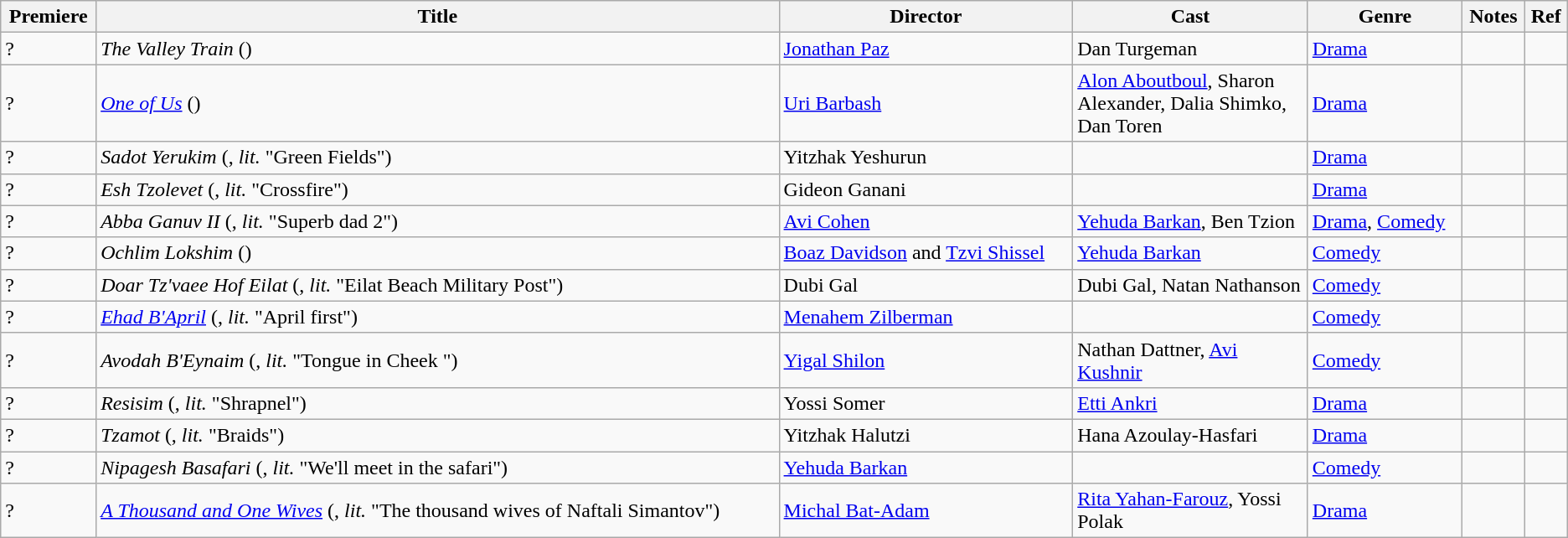<table class="wikitable">
<tr>
<th>Premiere</th>
<th>Title</th>
<th>Director</th>
<th width=15%>Cast</th>
<th>Genre</th>
<th>Notes</th>
<th>Ref</th>
</tr>
<tr>
<td>?</td>
<td><em>The Valley Train</em> ()</td>
<td><a href='#'>Jonathan Paz</a></td>
<td>Dan Turgeman</td>
<td><a href='#'>Drama</a></td>
<td></td>
<td></td>
</tr>
<tr>
<td>?</td>
<td><em><a href='#'>One of Us</a></em> ()</td>
<td><a href='#'>Uri Barbash</a></td>
<td><a href='#'>Alon Aboutboul</a>, Sharon Alexander, Dalia Shimko, Dan Toren</td>
<td><a href='#'>Drama</a></td>
<td></td>
<td></td>
</tr>
<tr>
<td>?</td>
<td><em>Sadot Yerukim</em> (, <em>lit.</em> "Green Fields")</td>
<td>Yitzhak Yeshurun</td>
<td></td>
<td><a href='#'>Drama</a></td>
<td></td>
<td></td>
</tr>
<tr>
<td>?</td>
<td><em>Esh Tzolevet</em> (, <em>lit.</em> "Crossfire")</td>
<td>Gideon Ganani</td>
<td></td>
<td><a href='#'>Drama</a></td>
<td></td>
<td></td>
</tr>
<tr>
<td>?</td>
<td><em>Abba Ganuv II</em> (, <em>lit.</em> "Superb dad 2")</td>
<td><a href='#'>Avi Cohen</a></td>
<td><a href='#'>Yehuda Barkan</a>, Ben Tzion</td>
<td><a href='#'>Drama</a>, <a href='#'>Comedy</a></td>
<td></td>
<td></td>
</tr>
<tr>
<td>?</td>
<td><em>Ochlim Lokshim</em> ()</td>
<td><a href='#'>Boaz Davidson</a> and <a href='#'>Tzvi Shissel</a></td>
<td><a href='#'>Yehuda Barkan</a></td>
<td><a href='#'>Comedy</a></td>
<td></td>
<td></td>
</tr>
<tr>
<td>?</td>
<td><em>Doar Tz'vaee Hof Eilat</em> (, <em>lit.</em> "Eilat Beach Military Post")</td>
<td>Dubi Gal</td>
<td>Dubi Gal, Natan Nathanson</td>
<td><a href='#'>Comedy</a></td>
<td></td>
<td></td>
</tr>
<tr>
<td>?</td>
<td><em><a href='#'>Ehad B'April</a></em> (, <em>lit.</em> "April first")</td>
<td><a href='#'>Menahem Zilberman</a></td>
<td></td>
<td><a href='#'>Comedy</a></td>
<td></td>
<td></td>
</tr>
<tr>
<td>?</td>
<td><em>Avodah B'Eynaim</em> (, <em>lit.</em> "Tongue in Cheek	")</td>
<td><a href='#'>Yigal Shilon</a></td>
<td>Nathan Dattner, <a href='#'>Avi Kushnir</a></td>
<td><a href='#'>Comedy</a></td>
<td></td>
<td></td>
</tr>
<tr>
<td>?</td>
<td><em>Resisim</em> (, <em>lit.</em> "Shrapnel")</td>
<td>Yossi Somer</td>
<td><a href='#'>Etti Ankri</a></td>
<td><a href='#'>Drama</a></td>
<td></td>
<td></td>
</tr>
<tr>
<td>?</td>
<td><em>Tzamot</em> (, <em>lit.</em> "Braids")</td>
<td>Yitzhak Halutzi</td>
<td>Hana Azoulay-Hasfari</td>
<td><a href='#'>Drama</a></td>
<td></td>
<td></td>
</tr>
<tr>
<td>?</td>
<td><em>Nipagesh Basafari</em> (, <em>lit.</em> "We'll meet in the safari")</td>
<td><a href='#'>Yehuda Barkan</a></td>
<td></td>
<td><a href='#'>Comedy</a></td>
<td></td>
<td></td>
</tr>
<tr>
<td>?</td>
<td><em><a href='#'>A Thousand and One Wives</a></em> (, <em>lit.</em> "The thousand wives of Naftali Simantov")</td>
<td><a href='#'>Michal Bat-Adam</a></td>
<td><a href='#'>Rita Yahan-Farouz</a>, Yossi Polak</td>
<td><a href='#'>Drama</a></td>
<td></td>
<td></td>
</tr>
</table>
